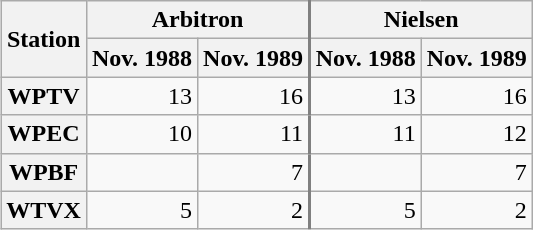<table class="wikitable sortable" style="margin: 1em; float: right;">
<tr>
<th rowspan="2">Station</th>
<th colspan="2" style="border-right: 2px solid grey;">Arbitron</th>
<th colspan="2">Nielsen</th>
</tr>
<tr>
<th scope="col">Nov. 1988</th>
<th scope="col" style="border-right: 2px solid grey;">Nov. 1989</th>
<th scope="col">Nov. 1988</th>
<th scope="col">Nov. 1989</th>
</tr>
<tr>
<th scope="row" >WPTV</th>
<td style="text-align: right;">13</td>
<td style="text-align: right; border-right: 2px solid grey;">16</td>
<td style="text-align: right;">13</td>
<td style="text-align: right;">16</td>
</tr>
<tr>
<th scope="row" >WPEC</th>
<td style="text-align: right;">10</td>
<td style="text-align: right; border-right: 2px solid grey;">11</td>
<td style="text-align: right;">11</td>
<td style="text-align: right;">12</td>
</tr>
<tr>
<th scope="row" >WPBF</th>
<td></td>
<td style="text-align: right; border-right: 2px solid grey;">7</td>
<td></td>
<td style="text-align: right;">7</td>
</tr>
<tr>
<th scope="row" >WTVX</th>
<td style="text-align: right;">5</td>
<td style="text-align: right; border-right: 2px solid grey;">2</td>
<td style="text-align: right;">5</td>
<td style="text-align: right;">2</td>
</tr>
</table>
